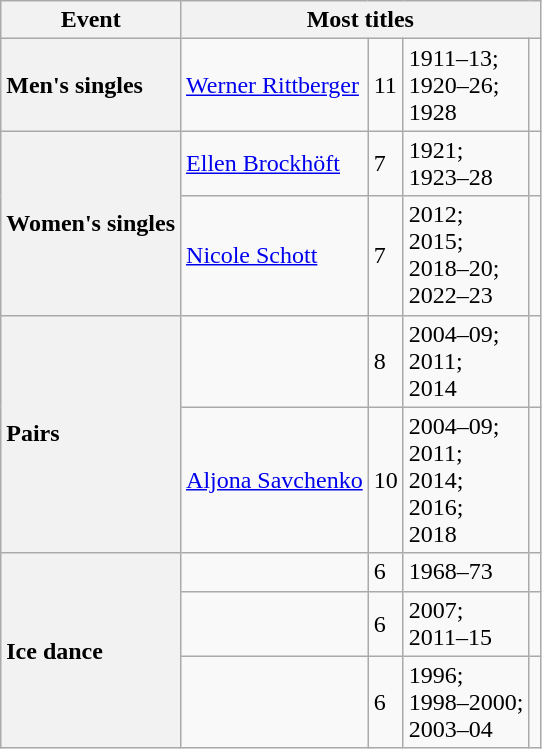<table class="wikitable unsortable" style="text-align:left">
<tr>
<th scope="col">Event</th>
<th colspan="4" scope="col">Most titles</th>
</tr>
<tr>
<th scope="row" style="text-align:left">Men's singles</th>
<td><a href='#'>Werner Rittberger</a></td>
<td>11</td>
<td>1911–13;<br>1920–26;<br>1928</td>
<td></td>
</tr>
<tr>
<th rowspan="2" scope="row" style="text-align:left">Women's singles</th>
<td><a href='#'>Ellen Brockhöft</a></td>
<td>7</td>
<td>1921;<br>1923–28</td>
<td></td>
</tr>
<tr>
<td><a href='#'>Nicole Schott</a></td>
<td>7</td>
<td>2012;<br>2015;<br>2018–20;<br>2022–23</td>
<td></td>
</tr>
<tr>
<th rowspan="2" scope="row" style="text-align:left">Pairs</th>
<td></td>
<td>8</td>
<td>2004–09;<br>2011;<br>2014</td>
<td></td>
</tr>
<tr>
<td><a href='#'>Aljona Savchenko</a></td>
<td>10</td>
<td>2004–09;<br>2011;<br>2014;<br>2016;<br>2018</td>
<td></td>
</tr>
<tr>
<th rowspan="3" scope="row" style="text-align:left">Ice dance</th>
<td></td>
<td>6</td>
<td>1968–73</td>
<td></td>
</tr>
<tr>
<td></td>
<td>6</td>
<td>2007;<br>2011–15</td>
<td></td>
</tr>
<tr>
<td></td>
<td>6</td>
<td>1996;<br>1998–2000;<br>2003–04</td>
<td></td>
</tr>
</table>
